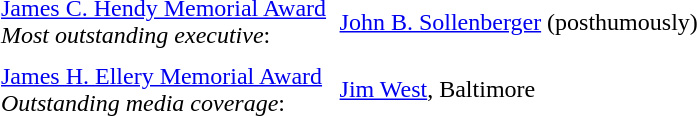<table cellpadding="3" cellspacing="3">
<tr>
<td><a href='#'>James C. Hendy Memorial Award</a><br><em>Most outstanding executive</em>:</td>
<td><a href='#'>John B. Sollenberger</a> (posthumously)</td>
</tr>
<tr>
<td><a href='#'>James H. Ellery Memorial Award</a> <br><em>Outstanding media coverage</em>:</td>
<td><a href='#'>Jim West</a>, Baltimore</td>
</tr>
</table>
